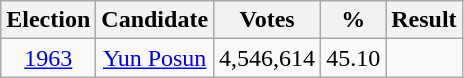<table class="wikitable" style="text-align:center">
<tr>
<th>Election</th>
<th>Candidate</th>
<th>Votes</th>
<th>%</th>
<th>Result</th>
</tr>
<tr>
<td><a href='#'>1963</a></td>
<td><a href='#'>Yun Posun</a></td>
<td>4,546,614</td>
<td>45.10</td>
<td></td>
</tr>
</table>
